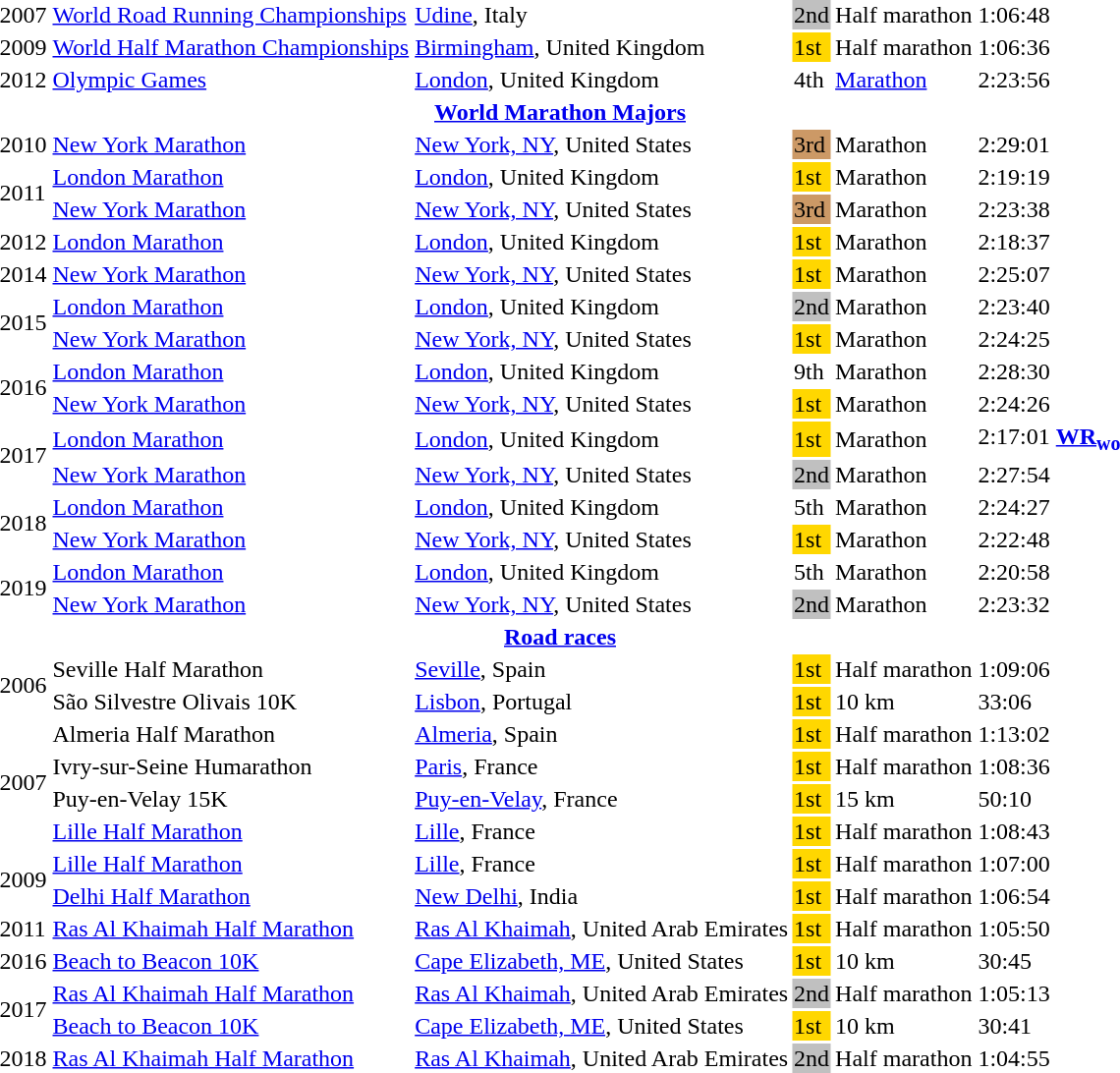<table>
<tr>
<td>2007</td>
<td><a href='#'>World Road Running Championships</a></td>
<td><a href='#'>Udine</a>, Italy</td>
<td bgcolor=silver>2nd</td>
<td>Half marathon</td>
<td>1:06:48 <strong></strong></td>
</tr>
<tr>
<td>2009</td>
<td><a href='#'>World Half Marathon Championships</a></td>
<td><a href='#'>Birmingham</a>, United Kingdom</td>
<td bgcolor=gold>1st</td>
<td>Half marathon</td>
<td>1:06:36 <strong></strong></td>
</tr>
<tr>
<td>2012</td>
<td><a href='#'>Olympic Games</a></td>
<td><a href='#'>London</a>, United Kingdom</td>
<td>4th</td>
<td><a href='#'>Marathon</a></td>
<td>2:23:56</td>
</tr>
<tr>
<th colspan="6"><a href='#'>World Marathon Majors</a></th>
</tr>
<tr>
<td>2010</td>
<td><a href='#'>New York Marathon</a></td>
<td><a href='#'>New York, NY</a>, United States</td>
<td bgcolor=cc9966>3rd</td>
<td>Marathon</td>
<td>2:29:01</td>
</tr>
<tr>
<td rowspan=2>2011</td>
<td><a href='#'>London Marathon</a></td>
<td><a href='#'>London</a>, United Kingdom</td>
<td bgcolor=gold>1st</td>
<td>Marathon</td>
<td>2:19:19</td>
</tr>
<tr>
<td><a href='#'>New York Marathon</a></td>
<td><a href='#'>New York, NY</a>, United States</td>
<td bgcolor=cc9966>3rd</td>
<td>Marathon</td>
<td>2:23:38</td>
</tr>
<tr>
<td>2012</td>
<td><a href='#'>London Marathon</a></td>
<td><a href='#'>London</a>, United Kingdom</td>
<td bgcolor=gold>1st</td>
<td>Marathon</td>
<td>2:18:37 <strong></strong></td>
</tr>
<tr>
<td>2014</td>
<td><a href='#'>New York Marathon</a></td>
<td><a href='#'>New York, NY</a>, United States</td>
<td bgcolor=gold>1st</td>
<td>Marathon</td>
<td>2:25:07</td>
</tr>
<tr>
<td rowspan=2>2015</td>
<td><a href='#'>London Marathon</a></td>
<td><a href='#'>London</a>, United Kingdom</td>
<td bgcolor=silver>2nd</td>
<td>Marathon</td>
<td>2:23:40</td>
</tr>
<tr>
<td><a href='#'>New York Marathon</a></td>
<td><a href='#'>New York, NY</a>, United States</td>
<td bgcolor=gold>1st</td>
<td>Marathon</td>
<td>2:24:25</td>
</tr>
<tr>
<td rowspan=2>2016</td>
<td><a href='#'>London Marathon</a></td>
<td><a href='#'>London</a>, United Kingdom</td>
<td>9th</td>
<td>Marathon</td>
<td>2:28:30</td>
</tr>
<tr>
<td><a href='#'>New York Marathon</a></td>
<td><a href='#'>New York, NY</a>, United States</td>
<td bgcolor=gold>1st</td>
<td>Marathon</td>
<td>2:24:26</td>
</tr>
<tr>
<td rowspan=2>2017</td>
<td><a href='#'>London Marathon</a></td>
<td><a href='#'>London</a>, United Kingdom</td>
<td bgcolor=gold>1st</td>
<td>Marathon</td>
<td>2:17:01 <strong><a href='#'>WR<sub>wo</sub></a></strong></td>
</tr>
<tr>
<td><a href='#'>New York Marathon</a></td>
<td><a href='#'>New York, NY</a>, United States</td>
<td bgcolor=silver>2nd</td>
<td>Marathon</td>
<td>2:27:54</td>
</tr>
<tr>
<td rowspan=2>2018</td>
<td><a href='#'>London Marathon</a></td>
<td><a href='#'>London</a>, United Kingdom</td>
<td>5th</td>
<td>Marathon</td>
<td>2:24:27</td>
</tr>
<tr>
<td><a href='#'>New York Marathon</a></td>
<td><a href='#'>New York, NY</a>, United States</td>
<td bgcolor=gold>1st</td>
<td>Marathon</td>
<td>2:22:48</td>
</tr>
<tr>
<td rowspan=2>2019</td>
<td><a href='#'>London Marathon</a></td>
<td><a href='#'>London</a>, United Kingdom</td>
<td>5th</td>
<td>Marathon</td>
<td>2:20:58</td>
</tr>
<tr>
<td><a href='#'>New York Marathon</a></td>
<td><a href='#'>New York, NY</a>, United States</td>
<td bgcolor=silver>2nd</td>
<td>Marathon</td>
<td>2:23:32</td>
</tr>
<tr>
<th colspan="6"><a href='#'>Road races</a></th>
</tr>
<tr>
<td rowspan=2>2006</td>
<td>Seville Half Marathon</td>
<td><a href='#'>Seville</a>, Spain</td>
<td bgcolor=gold>1st</td>
<td>Half marathon</td>
<td>1:09:06</td>
</tr>
<tr>
<td>São Silvestre Olivais 10K</td>
<td><a href='#'>Lisbon</a>, Portugal</td>
<td bgcolor=gold>1st</td>
<td>10 km</td>
<td>33:06</td>
</tr>
<tr>
<td rowspan=4>2007</td>
<td>Almeria Half Marathon</td>
<td><a href='#'>Almeria</a>, Spain</td>
<td bgcolor=gold>1st</td>
<td>Half marathon</td>
<td>1:13:02</td>
</tr>
<tr>
<td>Ivry-sur-Seine Humarathon</td>
<td><a href='#'>Paris</a>, France</td>
<td bgcolor=gold>1st</td>
<td>Half marathon</td>
<td>1:08:36</td>
</tr>
<tr>
<td>Puy-en-Velay 15K</td>
<td><a href='#'>Puy-en-Velay</a>, France</td>
<td bgcolor=gold>1st</td>
<td>15 km</td>
<td>50:10</td>
</tr>
<tr>
<td><a href='#'>Lille Half Marathon</a></td>
<td><a href='#'>Lille</a>, France</td>
<td bgcolor=gold>1st</td>
<td>Half marathon</td>
<td>1:08:43</td>
</tr>
<tr>
<td rowspan=2>2009</td>
<td><a href='#'>Lille Half Marathon</a></td>
<td><a href='#'>Lille</a>, France</td>
<td bgcolor=gold>1st</td>
<td>Half marathon</td>
<td>1:07:00</td>
</tr>
<tr>
<td><a href='#'>Delhi Half Marathon</a></td>
<td><a href='#'>New Delhi</a>, India</td>
<td bgcolor=gold>1st</td>
<td>Half marathon</td>
<td>1:06:54</td>
</tr>
<tr>
<td>2011</td>
<td><a href='#'>Ras Al Khaimah Half Marathon</a></td>
<td><a href='#'>Ras Al Khaimah</a>, United Arab Emirates</td>
<td bgcolor=gold>1st</td>
<td>Half marathon</td>
<td>1:05:50 <strong></strong></td>
</tr>
<tr>
<td>2016</td>
<td><a href='#'>Beach to Beacon 10K</a></td>
<td><a href='#'>Cape Elizabeth, ME</a>, United States</td>
<td bgcolor=gold>1st</td>
<td>10 km</td>
<td>30:45 <strong></strong></td>
</tr>
<tr>
<td rowspan=2>2017</td>
<td><a href='#'>Ras Al Khaimah Half Marathon</a></td>
<td><a href='#'>Ras Al Khaimah</a>, United Arab Emirates</td>
<td bgcolor=silver>2nd</td>
<td>Half marathon</td>
<td>1:05:13</td>
</tr>
<tr>
<td><a href='#'>Beach to Beacon 10K</a></td>
<td><a href='#'>Cape Elizabeth, ME</a>, United States</td>
<td bgcolor=gold>1st</td>
<td>10 km</td>
<td>30:41 <strong></strong></td>
</tr>
<tr>
<td>2018</td>
<td><a href='#'>Ras Al Khaimah Half Marathon</a></td>
<td><a href='#'>Ras Al Khaimah</a>, United Arab Emirates</td>
<td bgcolor=silver>2nd</td>
<td>Half marathon</td>
<td>1:04:55</td>
</tr>
<tr>
</tr>
</table>
